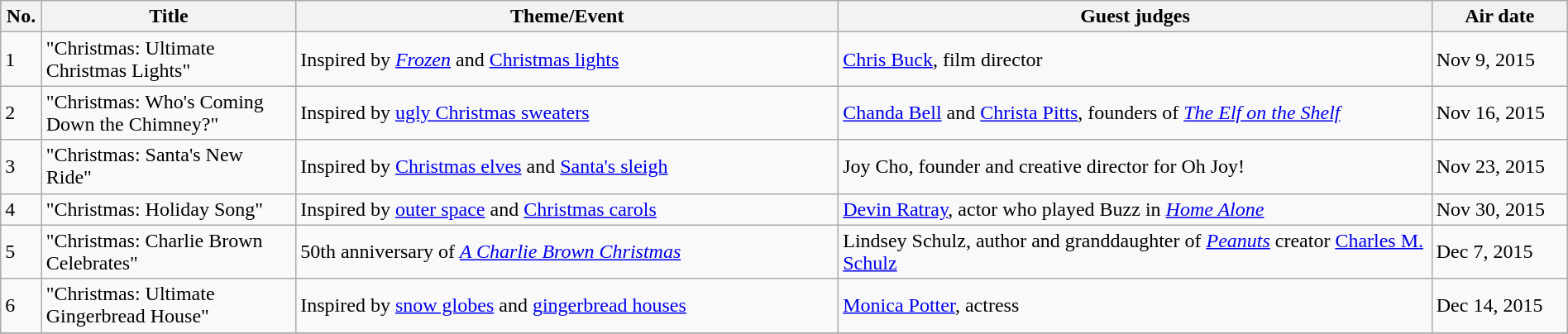<table class="wikitable plainrowheaders" style="width:100%;">
<tr>
<th width=2%>No.</th>
<th width=15%>Title</th>
<th width=32%>Theme/Event</th>
<th width=35%>Guest judges</th>
<th width=8%>Air date</th>
</tr>
<tr>
<td>1</td>
<td>"Christmas: Ultimate Christmas Lights"</td>
<td>Inspired by <em><a href='#'>Frozen</a></em> and <a href='#'>Christmas lights</a></td>
<td><a href='#'>Chris Buck</a>, film director</td>
<td>Nov 9, 2015</td>
</tr>
<tr>
<td>2</td>
<td>"Christmas: Who's Coming Down the Chimney?"</td>
<td>Inspired by <a href='#'>ugly Christmas sweaters</a></td>
<td><a href='#'>Chanda Bell</a> and <a href='#'>Christa Pitts</a>, founders of <em><a href='#'>The Elf on the Shelf</a></em></td>
<td>Nov 16, 2015</td>
</tr>
<tr>
<td>3</td>
<td>"Christmas: Santa's New Ride"</td>
<td>Inspired by <a href='#'>Christmas elves</a> and <a href='#'>Santa's sleigh</a></td>
<td>Joy Cho, founder and creative director for Oh Joy!</td>
<td>Nov 23, 2015</td>
</tr>
<tr>
<td>4</td>
<td>"Christmas: Holiday Song"</td>
<td>Inspired by <a href='#'>outer space</a> and <a href='#'>Christmas carols</a></td>
<td><a href='#'>Devin Ratray</a>, actor who played Buzz in <em><a href='#'>Home Alone</a></em></td>
<td>Nov 30, 2015</td>
</tr>
<tr>
<td>5</td>
<td>"Christmas: Charlie Brown Celebrates"</td>
<td>50th anniversary of <em><a href='#'>A Charlie Brown Christmas</a></em></td>
<td>Lindsey Schulz, author and granddaughter of <em><a href='#'>Peanuts</a></em> creator <a href='#'>Charles M. Schulz</a></td>
<td>Dec 7, 2015</td>
</tr>
<tr>
<td>6</td>
<td>"Christmas: Ultimate Gingerbread House"</td>
<td>Inspired by <a href='#'>snow globes</a> and <a href='#'>gingerbread houses</a></td>
<td><a href='#'>Monica Potter</a>, actress</td>
<td>Dec 14, 2015</td>
</tr>
<tr>
</tr>
</table>
